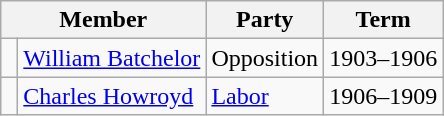<table class="wikitable">
<tr>
<th colspan=2>Member</th>
<th>Party</th>
<th>Term</th>
</tr>
<tr>
<td> </td>
<td><a href='#'>William Batchelor</a></td>
<td>Opposition</td>
<td>1903–1906</td>
</tr>
<tr>
<td> </td>
<td><a href='#'>Charles Howroyd</a></td>
<td><a href='#'>Labor</a></td>
<td>1906–1909</td>
</tr>
</table>
